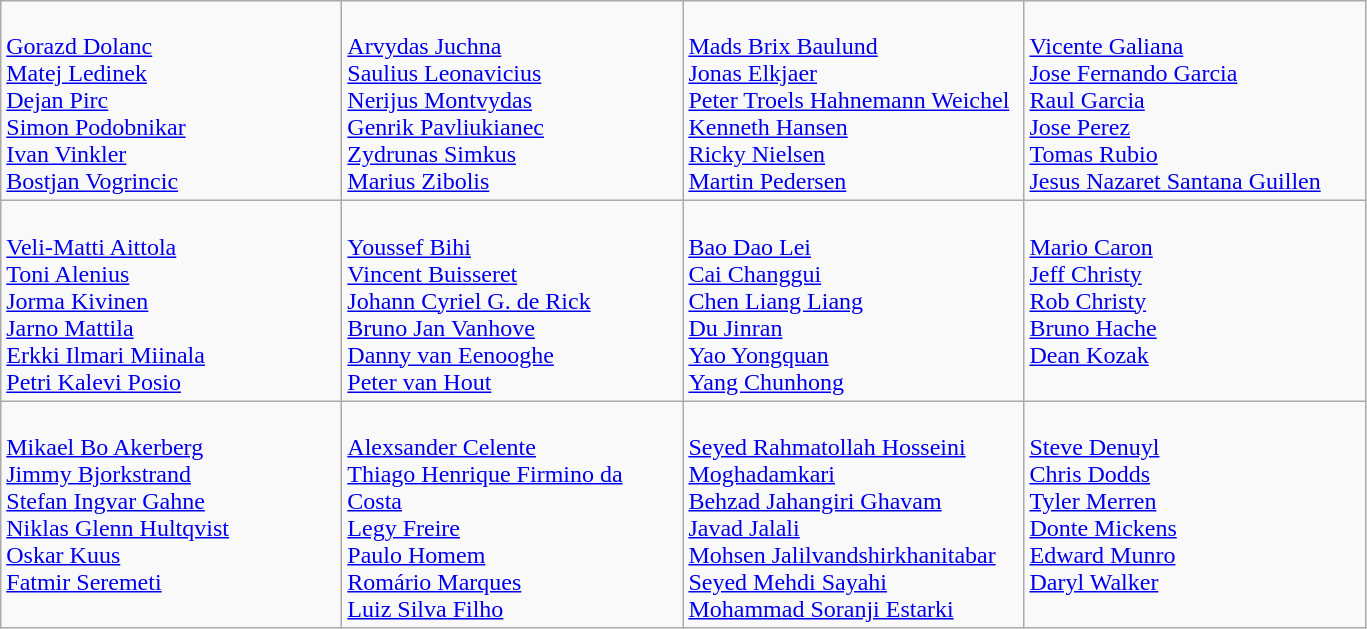<table class="wikitable">
<tr>
<td style="vertical-align:top; width:220px"><br><a href='#'>Gorazd Dolanc</a><br> <a href='#'>Matej Ledinek</a><br> <a href='#'>Dejan Pirc</a><br> <a href='#'>Simon Podobnikar</a><br> <a href='#'>Ivan Vinkler</a><br> <a href='#'>Bostjan Vogrincic</a></td>
<td style="vertical-align:top; width:220px"><br><a href='#'>Arvydas Juchna</a><br> <a href='#'>Saulius Leonavicius</a><br> <a href='#'>Nerijus Montvydas</a><br> <a href='#'>Genrik Pavliukianec</a><br> <a href='#'>Zydrunas Simkus</a><br> <a href='#'>Marius Zibolis</a></td>
<td style="vertical-align:top; width:220px"><br><a href='#'>Mads Brix Baulund</a><br> <a href='#'>Jonas Elkjaer</a><br> <a href='#'>Peter Troels Hahnemann Weichel</a><br> <a href='#'>Kenneth Hansen</a><br> <a href='#'>Ricky Nielsen</a><br> <a href='#'>Martin Pedersen</a></td>
<td style="vertical-align:top; width:220px"><br><a href='#'>Vicente Galiana</a><br> <a href='#'>Jose Fernando Garcia</a><br> <a href='#'>Raul Garcia</a><br> <a href='#'>Jose Perez</a><br> <a href='#'>Tomas Rubio</a><br> <a href='#'>Jesus Nazaret Santana Guillen</a></td>
</tr>
<tr>
<td style="vertical-align:top; width:220px"><br><a href='#'>Veli-Matti Aittola</a><br> <a href='#'>Toni Alenius</a><br> <a href='#'>Jorma Kivinen</a><br> <a href='#'>Jarno Mattila</a><br> <a href='#'>Erkki Ilmari Miinala</a><br> <a href='#'>Petri Kalevi Posio</a></td>
<td style="vertical-align:top; width:220px"><br><a href='#'>Youssef Bihi</a><br> <a href='#'>Vincent Buisseret</a><br> <a href='#'>Johann Cyriel G. de Rick</a><br> <a href='#'>Bruno Jan Vanhove</a><br> <a href='#'>Danny van Eenooghe</a><br> <a href='#'>Peter van Hout</a></td>
<td style="vertical-align:top; width:220px"><br><a href='#'>Bao Dao Lei</a><br> <a href='#'>Cai Changgui</a><br> <a href='#'>Chen Liang Liang</a><br> <a href='#'>Du Jinran</a><br> <a href='#'>Yao Yongquan</a><br> <a href='#'>Yang Chunhong</a></td>
<td style="vertical-align:top; width:220px"><br><a href='#'>Mario Caron</a><br> <a href='#'>Jeff Christy</a><br> <a href='#'>Rob Christy</a><br> <a href='#'>Bruno Hache</a><br> <a href='#'>Dean Kozak</a></td>
</tr>
<tr>
<td style="vertical-align:top; width:220px"><br><a href='#'>Mikael Bo Akerberg</a><br> <a href='#'>Jimmy Bjorkstrand</a><br> <a href='#'>Stefan Ingvar Gahne</a><br> <a href='#'>Niklas Glenn Hultqvist</a><br> <a href='#'>Oskar Kuus</a><br> <a href='#'>Fatmir Seremeti</a></td>
<td style="vertical-align:top; width:220px"><br><a href='#'>Alexsander Celente</a><br> <a href='#'>Thiago Henrique Firmino da Costa</a><br> <a href='#'>Legy Freire</a><br> <a href='#'>Paulo Homem</a><br> <a href='#'>Romário Marques</a><br> <a href='#'>Luiz Silva Filho</a></td>
<td style="vertical-align:top; width:220px"><br> <a href='#'>Seyed Rahmatollah Hosseini Moghadamkari</a><br> <a href='#'>Behzad Jahangiri Ghavam</a><br> <a href='#'>Javad Jalali</a><br> <a href='#'>Mohsen Jalilvandshirkhanitabar</a><br> <a href='#'>Seyed Mehdi Sayahi</a><br> <a href='#'>Mohammad Soranji Estarki</a></td>
<td style="vertical-align:top; width:220px"><br><a href='#'>Steve Denuyl</a><br> <a href='#'>Chris Dodds</a><br> <a href='#'>Tyler Merren</a><br> <a href='#'>Donte Mickens</a><br> <a href='#'>Edward Munro</a><br> <a href='#'>Daryl Walker</a></td>
</tr>
</table>
